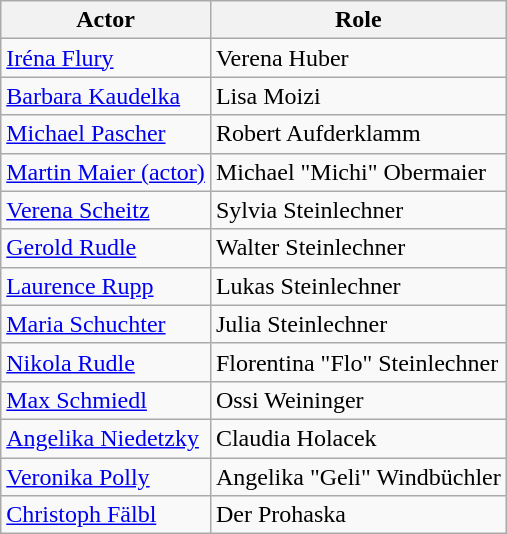<table class="wikitable">
<tr>
<th>Actor</th>
<th>Role</th>
</tr>
<tr>
<td><a href='#'>Iréna Flury</a></td>
<td>Verena Huber</td>
</tr>
<tr>
<td><a href='#'>Barbara Kaudelka</a></td>
<td>Lisa Moizi</td>
</tr>
<tr>
<td><a href='#'>Michael Pascher</a></td>
<td>Robert Aufderklamm</td>
</tr>
<tr>
<td><a href='#'>Martin Maier (actor)</a></td>
<td>Michael "Michi" Obermaier</td>
</tr>
<tr>
<td><a href='#'>Verena Scheitz</a></td>
<td>Sylvia Steinlechner</td>
</tr>
<tr>
<td><a href='#'>Gerold Rudle</a></td>
<td>Walter Steinlechner</td>
</tr>
<tr>
<td><a href='#'>Laurence Rupp</a></td>
<td>Lukas Steinlechner</td>
</tr>
<tr>
<td><a href='#'>Maria Schuchter</a></td>
<td>Julia Steinlechner</td>
</tr>
<tr>
<td><a href='#'>Nikola Rudle</a></td>
<td>Florentina "Flo" Steinlechner</td>
</tr>
<tr>
<td><a href='#'>Max Schmiedl</a></td>
<td>Ossi Weininger</td>
</tr>
<tr>
<td><a href='#'>Angelika Niedetzky</a></td>
<td>Claudia Holacek</td>
</tr>
<tr>
<td><a href='#'>Veronika Polly</a></td>
<td>Angelika "Geli" Windbüchler</td>
</tr>
<tr>
<td><a href='#'>Christoph Fälbl</a></td>
<td>Der Prohaska</td>
</tr>
</table>
